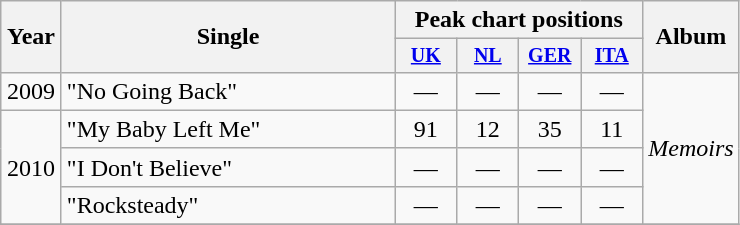<table class="wikitable">
<tr>
<th rowspan="2" width="33">Year</th>
<th rowspan="2" width="215">Single</th>
<th colspan="4">Peak chart positions</th>
<th rowspan="2">Album</th>
</tr>
<tr style="font-size:smaller;">
<th width="35"><a href='#'>UK</a></th>
<th width="35"><a href='#'>NL</a></th>
<th width="35"><a href='#'>GER</a></th>
<th width="35"><a href='#'>ITA</a></th>
</tr>
<tr>
<td align="center">2009</td>
<td>"No Going Back"</td>
<td align="center">—</td>
<td align="center">—</td>
<td align="center">—</td>
<td align="center">—</td>
<td align="center" rowspan=4><em>Memoirs</em></td>
</tr>
<tr>
<td align="center" rowspan=3>2010</td>
<td>"My Baby Left Me"</td>
<td align="center">91</td>
<td align="center">12</td>
<td align="center">35</td>
<td align="center">11</td>
</tr>
<tr>
<td>"I Don't Believe"</td>
<td align="center">—</td>
<td align="center">—</td>
<td align="center">—</td>
<td align="center">—</td>
</tr>
<tr>
<td>"Rocksteady"</td>
<td align="center">—</td>
<td align="center">—</td>
<td align="center">—</td>
<td align="center">—</td>
</tr>
<tr>
</tr>
</table>
